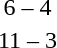<table style="text-align:center">
<tr>
<th width=200></th>
<th width=100></th>
<th width=200></th>
</tr>
<tr>
<td align=right><strong></strong></td>
<td>6 – 4</td>
<td align=left></td>
</tr>
<tr>
<td align=right><strong></strong></td>
<td>11 – 3</td>
<td align=left></td>
</tr>
</table>
